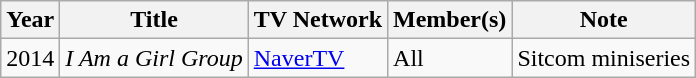<table class="wikitable">
<tr>
<th>Year</th>
<th>Title</th>
<th>TV Network</th>
<th>Member(s)</th>
<th>Note</th>
</tr>
<tr>
<td rowspan="2">2014</td>
<td><em>I Am a Girl Group</em></td>
<td><a href='#'>NaverTV</a></td>
<td>All</td>
<td>Sitcom miniseries</td>
</tr>
</table>
